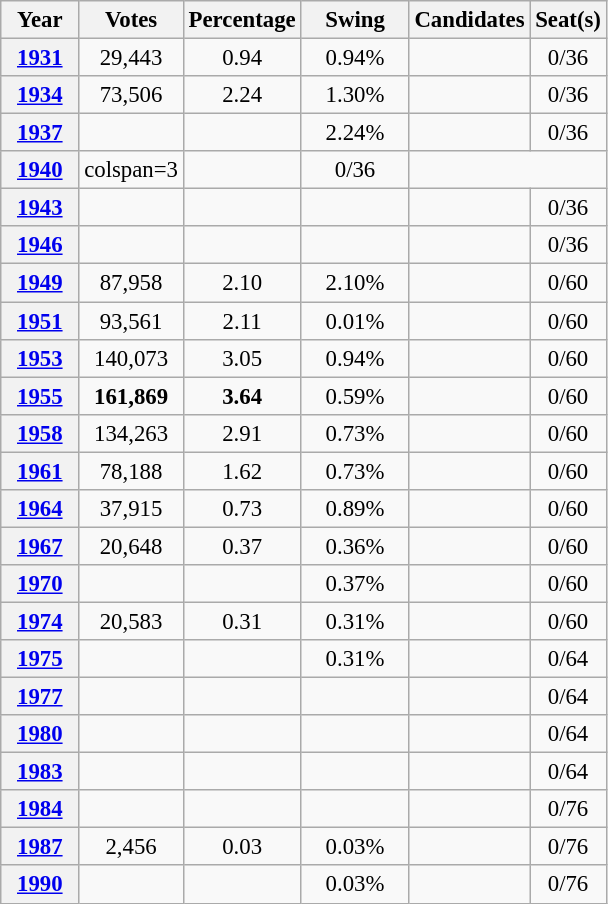<table class="wikitable" style="text-align:center; font-size:95%">
<tr>
<th style="width: 45px;">Year</th>
<th style="width: 55px;">Votes</th>
<th>Percentage</th>
<th style="width: 65px;">Swing</th>
<th>Candidates</th>
<th>Seat(s)</th>
</tr>
<tr>
<th><a href='#'>1931</a></th>
<td>29,443</td>
<td>0.94</td>
<td> 0.94%</td>
<td></td>
<td>0/36</td>
</tr>
<tr>
<th><a href='#'>1934</a></th>
<td>73,506</td>
<td>2.24</td>
<td> 1.30%</td>
<td></td>
<td>0/36</td>
</tr>
<tr>
<th><a href='#'>1937</a></th>
<td></td>
<td></td>
<td> 2.24%</td>
<td></td>
<td>0/36</td>
</tr>
<tr>
<th><a href='#'>1940</a></th>
<td>colspan=3 </td>
<td></td>
<td>0/36</td>
</tr>
<tr>
<th><a href='#'>1943</a></th>
<td></td>
<td></td>
<td></td>
<td></td>
<td>0/36</td>
</tr>
<tr>
<th><a href='#'>1946</a></th>
<td></td>
<td></td>
<td></td>
<td></td>
<td>0/36</td>
</tr>
<tr>
<th><a href='#'>1949</a></th>
<td>87,958</td>
<td>2.10</td>
<td> 2.10%</td>
<td></td>
<td>0/60</td>
</tr>
<tr>
<th><a href='#'>1951</a></th>
<td>93,561</td>
<td>2.11</td>
<td> 0.01%</td>
<td></td>
<td>0/60</td>
</tr>
<tr>
<th><a href='#'>1953</a></th>
<td>140,073</td>
<td>3.05</td>
<td> 0.94%</td>
<td></td>
<td>0/60</td>
</tr>
<tr>
<th><a href='#'>1955</a></th>
<td><strong>161,869</strong></td>
<td><strong>3.64</strong></td>
<td> 0.59%</td>
<td></td>
<td>0/60</td>
</tr>
<tr>
<th><a href='#'>1958</a></th>
<td>134,263</td>
<td>2.91</td>
<td> 0.73%</td>
<td></td>
<td>0/60</td>
</tr>
<tr>
<th><a href='#'>1961</a></th>
<td>78,188</td>
<td>1.62</td>
<td> 0.73%</td>
<td></td>
<td>0/60</td>
</tr>
<tr>
<th><a href='#'>1964</a></th>
<td>37,915</td>
<td>0.73</td>
<td> 0.89%</td>
<td></td>
<td>0/60</td>
</tr>
<tr>
<th><a href='#'>1967</a></th>
<td>20,648</td>
<td>0.37</td>
<td> 0.36%</td>
<td></td>
<td>0/60</td>
</tr>
<tr>
<th><a href='#'>1970</a></th>
<td></td>
<td></td>
<td> 0.37%</td>
<td></td>
<td>0/60</td>
</tr>
<tr>
<th><a href='#'>1974</a></th>
<td>20,583</td>
<td>0.31</td>
<td> 0.31%</td>
<td></td>
<td>0/60</td>
</tr>
<tr>
<th><a href='#'>1975</a></th>
<td></td>
<td></td>
<td> 0.31%</td>
<td></td>
<td>0/64</td>
</tr>
<tr>
<th><a href='#'>1977</a></th>
<td></td>
<td></td>
<td></td>
<td></td>
<td>0/64</td>
</tr>
<tr>
<th><a href='#'>1980</a></th>
<td></td>
<td></td>
<td></td>
<td></td>
<td>0/64</td>
</tr>
<tr>
<th><a href='#'>1983</a></th>
<td></td>
<td></td>
<td></td>
<td></td>
<td>0/64</td>
</tr>
<tr>
<th><a href='#'>1984</a></th>
<td></td>
<td></td>
<td></td>
<td></td>
<td>0/76</td>
</tr>
<tr>
<th><a href='#'>1987</a></th>
<td>2,456</td>
<td>0.03</td>
<td> 0.03%</td>
<td></td>
<td>0/76</td>
</tr>
<tr>
<th><a href='#'>1990</a></th>
<td></td>
<td></td>
<td> 0.03%</td>
<td></td>
<td>0/76</td>
</tr>
</table>
